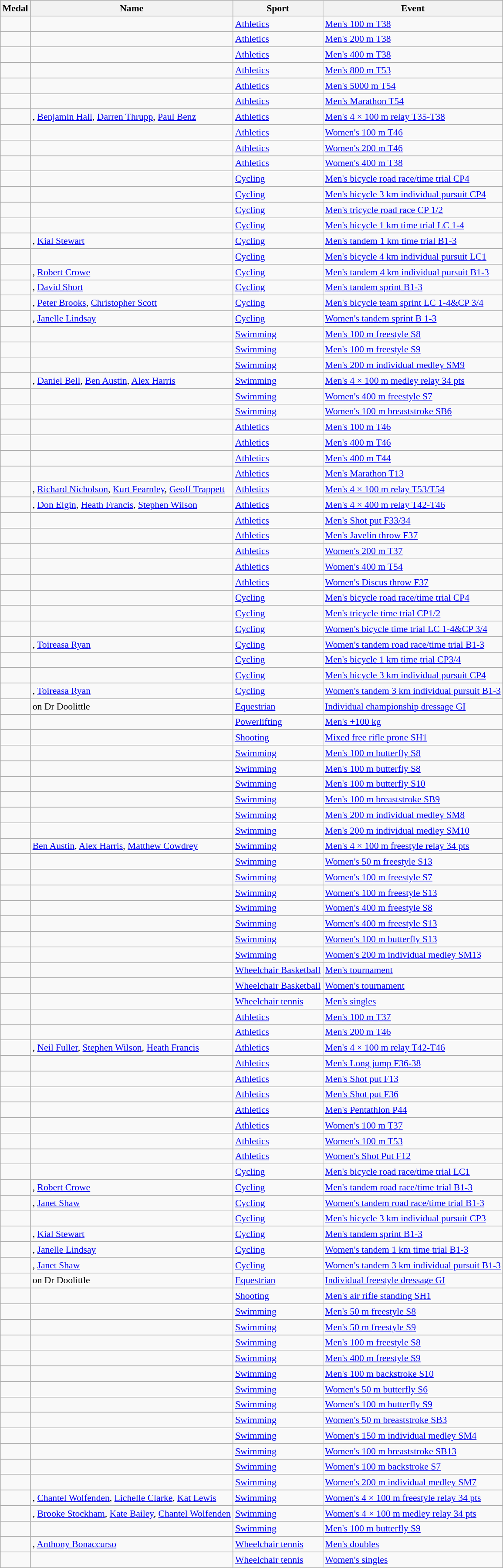<table class="wikitable sortable" style="font-size:90%">
<tr>
<th>Medal</th>
<th>Name</th>
<th>Sport</th>
<th>Event</th>
</tr>
<tr>
<td></td>
<td></td>
<td><a href='#'>Athletics</a></td>
<td><a href='#'>Men's 100 m T38</a></td>
</tr>
<tr>
<td></td>
<td></td>
<td><a href='#'>Athletics</a></td>
<td><a href='#'>Men's 200 m T38</a></td>
</tr>
<tr>
<td></td>
<td></td>
<td><a href='#'>Athletics</a></td>
<td><a href='#'>Men's 400 m T38</a></td>
</tr>
<tr>
<td></td>
<td></td>
<td><a href='#'>Athletics</a></td>
<td><a href='#'>Men's 800 m T53</a></td>
</tr>
<tr>
<td></td>
<td></td>
<td><a href='#'>Athletics</a></td>
<td><a href='#'>Men's 5000 m T54</a></td>
</tr>
<tr>
<td></td>
<td></td>
<td><a href='#'>Athletics</a></td>
<td><a href='#'>Men's Marathon T54</a></td>
</tr>
<tr>
<td></td>
<td>, <a href='#'>Benjamin Hall</a>, <a href='#'>Darren Thrupp</a>, <a href='#'>Paul Benz</a></td>
<td><a href='#'>Athletics</a></td>
<td><a href='#'>Men's 4 × 100 m relay T35-T38</a></td>
</tr>
<tr>
<td></td>
<td></td>
<td><a href='#'>Athletics</a></td>
<td><a href='#'>Women's 100 m T46</a></td>
</tr>
<tr>
<td></td>
<td></td>
<td><a href='#'>Athletics</a></td>
<td><a href='#'>Women's 200 m T46</a></td>
</tr>
<tr>
<td></td>
<td></td>
<td><a href='#'>Athletics</a></td>
<td><a href='#'>Women's 400 m T38</a></td>
</tr>
<tr>
<td></td>
<td></td>
<td><a href='#'>Cycling</a></td>
<td><a href='#'>Men's bicycle road race/time trial CP4</a></td>
</tr>
<tr>
<td></td>
<td></td>
<td><a href='#'>Cycling</a></td>
<td><a href='#'>Men's bicycle 3 km individual pursuit CP4</a></td>
</tr>
<tr>
<td></td>
<td></td>
<td><a href='#'>Cycling</a></td>
<td><a href='#'>Men's tricycle road race CP 1/2</a></td>
</tr>
<tr>
<td></td>
<td></td>
<td><a href='#'>Cycling</a></td>
<td><a href='#'>Men's bicycle 1 km time trial LC 1-4</a></td>
</tr>
<tr>
<td></td>
<td>, <a href='#'>Kial Stewart</a></td>
<td><a href='#'>Cycling</a></td>
<td><a href='#'>Men's tandem 1 km time trial B1-3</a></td>
</tr>
<tr>
<td></td>
<td></td>
<td><a href='#'>Cycling</a></td>
<td><a href='#'>Men's bicycle 4 km individual pursuit LC1</a></td>
</tr>
<tr>
<td></td>
<td>, <a href='#'>Robert Crowe</a></td>
<td><a href='#'>Cycling</a></td>
<td><a href='#'>Men's tandem 4 km individual pursuit B1-3</a></td>
</tr>
<tr>
<td></td>
<td>, <a href='#'>David Short</a></td>
<td><a href='#'>Cycling</a></td>
<td><a href='#'>Men's tandem sprint B1-3</a></td>
</tr>
<tr>
<td></td>
<td>, <a href='#'>Peter Brooks</a>, <a href='#'>Christopher Scott</a></td>
<td><a href='#'>Cycling</a></td>
<td><a href='#'>Men's bicycle team sprint LC 1-4&CP 3/4</a></td>
</tr>
<tr>
<td></td>
<td>, <a href='#'>Janelle Lindsay</a></td>
<td><a href='#'>Cycling</a></td>
<td><a href='#'>Women's tandem sprint B 1-3</a></td>
</tr>
<tr>
<td></td>
<td></td>
<td><a href='#'>Swimming</a></td>
<td><a href='#'>Men's 100 m freestyle S8</a></td>
</tr>
<tr>
<td></td>
<td></td>
<td><a href='#'>Swimming</a></td>
<td><a href='#'>Men's 100 m freestyle S9</a></td>
</tr>
<tr>
<td></td>
<td></td>
<td><a href='#'>Swimming</a></td>
<td><a href='#'>Men's 200 m individual medley SM9</a></td>
</tr>
<tr>
<td></td>
<td>, <a href='#'>Daniel Bell</a>, <a href='#'>Ben Austin</a>, <a href='#'>Alex Harris</a></td>
<td><a href='#'>Swimming</a></td>
<td><a href='#'>Men's 4 × 100 m medley relay 34 pts</a></td>
</tr>
<tr>
<td></td>
<td></td>
<td><a href='#'>Swimming</a></td>
<td><a href='#'>Women's 400 m freestyle S7</a></td>
</tr>
<tr>
<td></td>
<td></td>
<td><a href='#'>Swimming</a></td>
<td><a href='#'>Women's 100 m breaststroke SB6</a></td>
</tr>
<tr>
<td></td>
<td></td>
<td><a href='#'>Athletics</a></td>
<td><a href='#'>Men's 100 m T46</a></td>
</tr>
<tr>
<td></td>
<td></td>
<td><a href='#'>Athletics</a></td>
<td><a href='#'>Men's 400 m T46</a></td>
</tr>
<tr>
<td></td>
<td></td>
<td><a href='#'>Athletics</a></td>
<td><a href='#'>Men's 400 m T44</a></td>
</tr>
<tr>
<td></td>
<td></td>
<td><a href='#'>Athletics</a></td>
<td><a href='#'>Men's Marathon T13</a></td>
</tr>
<tr>
<td></td>
<td>, <a href='#'>Richard Nicholson</a>, <a href='#'>Kurt Fearnley</a>, <a href='#'>Geoff Trappett</a></td>
<td><a href='#'>Athletics</a></td>
<td><a href='#'>Men's 4 × 100 m relay T53/T54</a></td>
</tr>
<tr>
<td></td>
<td>, <a href='#'>Don Elgin</a>, <a href='#'>Heath Francis</a>, <a href='#'>Stephen Wilson</a></td>
<td><a href='#'>Athletics</a></td>
<td><a href='#'>Men's 4 × 400 m relay T42-T46</a></td>
</tr>
<tr>
<td></td>
<td></td>
<td><a href='#'>Athletics</a></td>
<td><a href='#'>Men's Shot put F33/34</a></td>
</tr>
<tr>
<td></td>
<td></td>
<td><a href='#'>Athletics</a></td>
<td><a href='#'>Men's Javelin throw F37</a></td>
</tr>
<tr>
<td></td>
<td></td>
<td><a href='#'>Athletics</a></td>
<td><a href='#'>Women's 200 m T37</a></td>
</tr>
<tr>
<td></td>
<td></td>
<td><a href='#'>Athletics</a></td>
<td><a href='#'>Women's 400 m T54</a></td>
</tr>
<tr>
<td></td>
<td></td>
<td><a href='#'>Athletics</a></td>
<td><a href='#'>Women's Discus throw F37</a></td>
</tr>
<tr>
<td></td>
<td></td>
<td><a href='#'>Cycling</a></td>
<td><a href='#'>Men's bicycle road race/time trial CP4</a></td>
</tr>
<tr>
<td></td>
<td></td>
<td><a href='#'>Cycling</a></td>
<td><a href='#'>Men's tricycle time trial CP1/2</a></td>
</tr>
<tr>
<td></td>
<td></td>
<td><a href='#'>Cycling</a></td>
<td><a href='#'>Women's bicycle time trial LC 1-4&CP 3/4</a></td>
</tr>
<tr>
<td></td>
<td>, <a href='#'>Toireasa Ryan</a></td>
<td><a href='#'>Cycling</a></td>
<td><a href='#'>Women's tandem road race/time trial B1-3</a></td>
</tr>
<tr>
<td></td>
<td></td>
<td><a href='#'>Cycling</a></td>
<td><a href='#'>Men's bicycle 1 km time trial CP3/4</a></td>
</tr>
<tr>
<td></td>
<td></td>
<td><a href='#'>Cycling</a></td>
<td><a href='#'>Men's bicycle 3 km individual pursuit CP4</a></td>
</tr>
<tr>
<td></td>
<td>, <a href='#'>Toireasa Ryan</a></td>
<td><a href='#'>Cycling</a></td>
<td><a href='#'>Women's tandem 3 km individual pursuit B1-3</a></td>
</tr>
<tr>
<td></td>
<td> on Dr Doolittle</td>
<td><a href='#'>Equestrian</a></td>
<td><a href='#'>Individual championship dressage GI</a></td>
</tr>
<tr>
<td></td>
<td></td>
<td><a href='#'>Powerlifting</a></td>
<td><a href='#'>Men's +100 kg</a></td>
</tr>
<tr>
<td></td>
<td></td>
<td><a href='#'>Shooting</a></td>
<td><a href='#'>Mixed free rifle prone SH1</a></td>
</tr>
<tr>
<td></td>
<td></td>
<td><a href='#'>Swimming</a></td>
<td><a href='#'>Men's 100 m butterfly S8</a></td>
</tr>
<tr>
<td></td>
<td></td>
<td><a href='#'>Swimming</a></td>
<td><a href='#'>Men's 100 m butterfly S8</a></td>
</tr>
<tr>
<td></td>
<td></td>
<td><a href='#'>Swimming</a></td>
<td><a href='#'>Men's 100 m butterfly S10</a></td>
</tr>
<tr>
<td></td>
<td></td>
<td><a href='#'>Swimming</a></td>
<td><a href='#'>Men's 100 m breaststroke SB9</a></td>
</tr>
<tr>
<td></td>
<td></td>
<td><a href='#'>Swimming</a></td>
<td><a href='#'>Men's 200 m individual medley SM8</a></td>
</tr>
<tr>
<td></td>
<td></td>
<td><a href='#'>Swimming</a></td>
<td><a href='#'>Men's 200 m individual medley SM10</a></td>
</tr>
<tr>
<td></td>
<td> <a href='#'>Ben Austin</a>, <a href='#'>Alex Harris</a>, <a href='#'>Matthew Cowdrey</a></td>
<td><a href='#'>Swimming</a></td>
<td><a href='#'>Men's 4 × 100 m freestyle relay 34 pts</a></td>
</tr>
<tr>
<td></td>
<td></td>
<td><a href='#'>Swimming</a></td>
<td><a href='#'>Women's 50 m freestyle S13</a></td>
</tr>
<tr>
<td></td>
<td></td>
<td><a href='#'>Swimming</a></td>
<td><a href='#'>Women's 100 m freestyle S7</a></td>
</tr>
<tr>
<td></td>
<td></td>
<td><a href='#'>Swimming</a></td>
<td><a href='#'>Women's 100 m freestyle S13</a></td>
</tr>
<tr>
<td></td>
<td></td>
<td><a href='#'>Swimming</a></td>
<td><a href='#'>Women's 400 m freestyle S8</a></td>
</tr>
<tr>
<td></td>
<td></td>
<td><a href='#'>Swimming</a></td>
<td><a href='#'>Women's 400 m freestyle S13</a></td>
</tr>
<tr>
<td></td>
<td></td>
<td><a href='#'>Swimming</a></td>
<td><a href='#'>Women's 100 m butterfly S13</a></td>
</tr>
<tr>
<td></td>
<td></td>
<td><a href='#'>Swimming</a></td>
<td><a href='#'>Women's 200 m individual medley SM13</a></td>
</tr>
<tr>
<td></td>
<td><br></td>
<td><a href='#'>Wheelchair Basketball</a></td>
<td><a href='#'>Men's tournament</a></td>
</tr>
<tr>
<td></td>
<td><br></td>
<td><a href='#'>Wheelchair Basketball</a></td>
<td><a href='#'>Women's tournament</a></td>
</tr>
<tr>
<td></td>
<td></td>
<td><a href='#'>Wheelchair tennis</a></td>
<td><a href='#'>Men's singles</a></td>
</tr>
<tr>
<td></td>
<td></td>
<td><a href='#'>Athletics</a></td>
<td><a href='#'>Men's 100 m T37</a></td>
</tr>
<tr>
<td></td>
<td></td>
<td><a href='#'>Athletics</a></td>
<td><a href='#'>Men's 200 m T46</a></td>
</tr>
<tr>
<td></td>
<td>, <a href='#'>Neil Fuller</a>, <a href='#'>Stephen Wilson</a>, <a href='#'>Heath Francis</a></td>
<td><a href='#'>Athletics</a></td>
<td><a href='#'>Men's 4 × 100 m relay T42-T46</a></td>
</tr>
<tr>
<td></td>
<td></td>
<td><a href='#'>Athletics</a></td>
<td><a href='#'>Men's Long jump F36-38</a></td>
</tr>
<tr>
<td></td>
<td></td>
<td><a href='#'>Athletics</a></td>
<td><a href='#'>Men's Shot put F13</a></td>
</tr>
<tr>
<td></td>
<td></td>
<td><a href='#'>Athletics</a></td>
<td><a href='#'>Men's Shot put F36</a></td>
</tr>
<tr>
<td></td>
<td></td>
<td><a href='#'>Athletics</a></td>
<td><a href='#'>Men's Pentathlon P44</a></td>
</tr>
<tr>
<td></td>
<td></td>
<td><a href='#'>Athletics</a></td>
<td><a href='#'>Women's 100 m T37</a></td>
</tr>
<tr>
<td></td>
<td></td>
<td><a href='#'>Athletics</a></td>
<td><a href='#'>Women's 100 m T53</a></td>
</tr>
<tr>
<td></td>
<td></td>
<td><a href='#'>Athletics</a></td>
<td><a href='#'>Women's Shot Put F12</a></td>
</tr>
<tr>
<td></td>
<td></td>
<td><a href='#'>Cycling</a></td>
<td><a href='#'>Men's bicycle road race/time trial LC1</a></td>
</tr>
<tr>
<td></td>
<td>, <a href='#'>Robert Crowe</a></td>
<td><a href='#'>Cycling</a></td>
<td><a href='#'>Men's tandem road race/time trial B1-3</a></td>
</tr>
<tr>
<td></td>
<td>, <a href='#'>Janet Shaw</a></td>
<td><a href='#'>Cycling</a></td>
<td><a href='#'>Women's tandem road race/time trial B1-3</a></td>
</tr>
<tr>
<td></td>
<td></td>
<td><a href='#'>Cycling</a></td>
<td><a href='#'>Men's bicycle 3 km individual pursuit CP3</a></td>
</tr>
<tr>
<td></td>
<td>, <a href='#'>Kial Stewart</a></td>
<td><a href='#'>Cycling</a></td>
<td><a href='#'>Men's tandem sprint B1-3</a></td>
</tr>
<tr>
<td></td>
<td>, <a href='#'>Janelle Lindsay</a></td>
<td><a href='#'>Cycling</a></td>
<td><a href='#'>Women's tandem 1 km time trial B1-3</a></td>
</tr>
<tr>
<td></td>
<td>, <a href='#'>Janet Shaw</a></td>
<td><a href='#'>Cycling</a></td>
<td><a href='#'>Women's tandem 3 km individual pursuit B1-3</a></td>
</tr>
<tr>
<td></td>
<td> on Dr Doolittle</td>
<td><a href='#'>Equestrian</a></td>
<td><a href='#'>Individual freestyle dressage GI</a></td>
</tr>
<tr>
<td></td>
<td></td>
<td><a href='#'>Shooting</a></td>
<td><a href='#'>Men's air rifle standing SH1</a></td>
</tr>
<tr>
<td></td>
<td></td>
<td><a href='#'>Swimming</a></td>
<td><a href='#'>Men's 50 m freestyle S8</a></td>
</tr>
<tr>
<td></td>
<td></td>
<td><a href='#'>Swimming</a></td>
<td><a href='#'>Men's 50 m freestyle S9</a></td>
</tr>
<tr>
<td></td>
<td></td>
<td><a href='#'>Swimming</a></td>
<td><a href='#'>Men's 100 m freestyle S8</a></td>
</tr>
<tr>
<td></td>
<td></td>
<td><a href='#'>Swimming</a></td>
<td><a href='#'>Men's 400 m freestyle S9</a></td>
</tr>
<tr>
<td></td>
<td></td>
<td><a href='#'>Swimming</a></td>
<td><a href='#'>Men's 100 m backstroke S10</a></td>
</tr>
<tr>
<td></td>
<td></td>
<td><a href='#'>Swimming</a></td>
<td><a href='#'>Women's 50 m butterfly S6</a></td>
</tr>
<tr>
<td></td>
<td></td>
<td><a href='#'>Swimming</a></td>
<td><a href='#'>Women's 100 m butterfly S9</a></td>
</tr>
<tr>
<td></td>
<td></td>
<td><a href='#'>Swimming</a></td>
<td><a href='#'>Women's 50 m breaststroke SB3</a></td>
</tr>
<tr>
<td></td>
<td></td>
<td><a href='#'>Swimming</a></td>
<td><a href='#'>Women's 150 m individual medley SM4</a></td>
</tr>
<tr>
<td></td>
<td></td>
<td><a href='#'>Swimming</a></td>
<td><a href='#'>Women's 100 m breaststroke SB13</a></td>
</tr>
<tr>
<td></td>
<td></td>
<td><a href='#'>Swimming</a></td>
<td><a href='#'>Women's 100 m backstroke S7</a></td>
</tr>
<tr>
<td></td>
<td></td>
<td><a href='#'>Swimming</a></td>
<td><a href='#'>Women's 200 m individual medley SM7</a></td>
</tr>
<tr>
<td></td>
<td>, <a href='#'>Chantel Wolfenden</a>, <a href='#'>Lichelle Clarke</a>, <a href='#'>Kat Lewis</a></td>
<td><a href='#'>Swimming</a></td>
<td><a href='#'>Women's 4 × 100 m freestyle relay 34 pts</a></td>
</tr>
<tr>
<td></td>
<td>, <a href='#'>Brooke Stockham</a>, <a href='#'>Kate Bailey</a>, <a href='#'>Chantel Wolfenden</a></td>
<td><a href='#'>Swimming</a></td>
<td><a href='#'>Women's 4 × 100 m medley relay 34 pts</a></td>
</tr>
<tr>
<td></td>
<td></td>
<td><a href='#'>Swimming</a></td>
<td><a href='#'>Men's 100 m butterfly S9</a></td>
</tr>
<tr>
<td></td>
<td>, <a href='#'>Anthony Bonaccurso</a></td>
<td><a href='#'>Wheelchair tennis</a></td>
<td><a href='#'>Men's doubles</a></td>
</tr>
<tr>
<td></td>
<td></td>
<td><a href='#'>Wheelchair tennis</a></td>
<td><a href='#'>Women's singles</a></td>
</tr>
</table>
